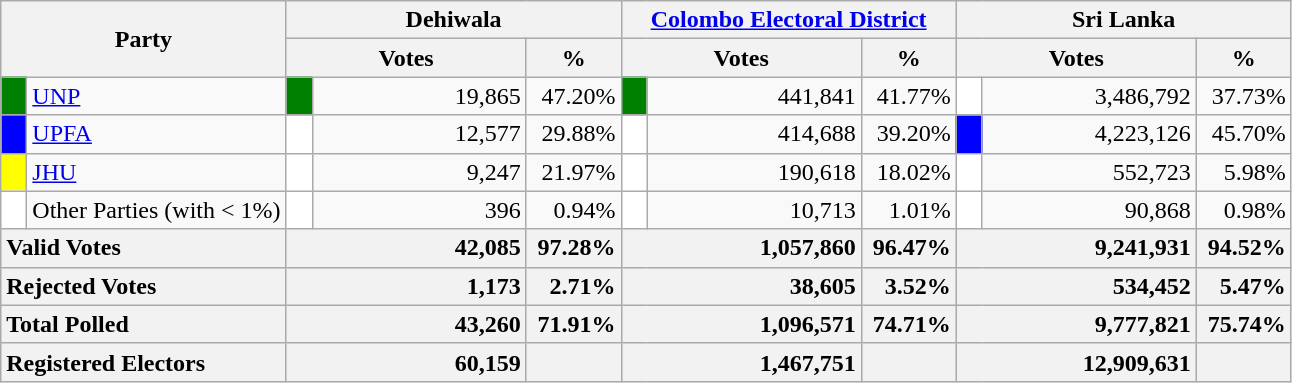<table class="wikitable">
<tr>
<th colspan="2" width="144px"rowspan="2">Party</th>
<th colspan="3" width="216px">Dehiwala</th>
<th colspan="3" width="216px"><a href='#'>Colombo Electoral District</a></th>
<th colspan="3" width="216px">Sri Lanka</th>
</tr>
<tr>
<th colspan="2" width="144px">Votes</th>
<th>%</th>
<th colspan="2" width="144px">Votes</th>
<th>%</th>
<th colspan="2" width="144px">Votes</th>
<th>%</th>
</tr>
<tr>
<td style="background-color:green;" width="10px"></td>
<td style="text-align:left;"><a href='#'>UNP</a></td>
<td style="background-color:green;" width="10px"></td>
<td style="text-align:right;">19,865</td>
<td style="text-align:right;">47.20%</td>
<td style="background-color:green;" width="10px"></td>
<td style="text-align:right;">441,841</td>
<td style="text-align:right;">41.77%</td>
<td style="background-color:white;" width="10px"></td>
<td style="text-align:right;">3,486,792</td>
<td style="text-align:right;">37.73%</td>
</tr>
<tr>
<td style="background-color:blue;" width="10px"></td>
<td style="text-align:left;"><a href='#'>UPFA</a></td>
<td style="background-color:white;" width="10px"></td>
<td style="text-align:right;">12,577</td>
<td style="text-align:right;">29.88%</td>
<td style="background-color:white;" width="10px"></td>
<td style="text-align:right;">414,688</td>
<td style="text-align:right;">39.20%</td>
<td style="background-color:blue;" width="10px"></td>
<td style="text-align:right;">4,223,126</td>
<td style="text-align:right;">45.70%</td>
</tr>
<tr>
<td style="background-color:yellow;" width="10px"></td>
<td style="text-align:left;"><a href='#'>JHU</a></td>
<td style="background-color:white;" width="10px"></td>
<td style="text-align:right;">9,247</td>
<td style="text-align:right;">21.97%</td>
<td style="background-color:white;" width="10px"></td>
<td style="text-align:right;">190,618</td>
<td style="text-align:right;">18.02%</td>
<td style="background-color:white;" width="10px"></td>
<td style="text-align:right;">552,723</td>
<td style="text-align:right;">5.98%</td>
</tr>
<tr>
<td style="background-color:white;" width="10px"></td>
<td style="text-align:left;">Other Parties (with < 1%)</td>
<td style="background-color:white;" width="10px"></td>
<td style="text-align:right;">396</td>
<td style="text-align:right;">0.94%</td>
<td style="background-color:white;" width="10px"></td>
<td style="text-align:right;">10,713</td>
<td style="text-align:right;">1.01%</td>
<td style="background-color:white;" width="10px"></td>
<td style="text-align:right;">90,868</td>
<td style="text-align:right;">0.98%</td>
</tr>
<tr>
<th colspan="2" width="144px"style="text-align:left;">Valid Votes</th>
<th style="text-align:right;"colspan="2" width="144px">42,085</th>
<th style="text-align:right;">97.28%</th>
<th style="text-align:right;"colspan="2" width="144px">1,057,860</th>
<th style="text-align:right;">96.47%</th>
<th style="text-align:right;"colspan="2" width="144px">9,241,931</th>
<th style="text-align:right;">94.52%</th>
</tr>
<tr>
<th colspan="2" width="144px"style="text-align:left;">Rejected Votes</th>
<th style="text-align:right;"colspan="2" width="144px">1,173</th>
<th style="text-align:right;">2.71%</th>
<th style="text-align:right;"colspan="2" width="144px">38,605</th>
<th style="text-align:right;">3.52%</th>
<th style="text-align:right;"colspan="2" width="144px">534,452</th>
<th style="text-align:right;">5.47%</th>
</tr>
<tr>
<th colspan="2" width="144px"style="text-align:left;">Total Polled</th>
<th style="text-align:right;"colspan="2" width="144px">43,260</th>
<th style="text-align:right;">71.91%</th>
<th style="text-align:right;"colspan="2" width="144px">1,096,571</th>
<th style="text-align:right;">74.71%</th>
<th style="text-align:right;"colspan="2" width="144px">9,777,821</th>
<th style="text-align:right;">75.74%</th>
</tr>
<tr>
<th colspan="2" width="144px"style="text-align:left;">Registered Electors</th>
<th style="text-align:right;"colspan="2" width="144px">60,159</th>
<th></th>
<th style="text-align:right;"colspan="2" width="144px">1,467,751</th>
<th></th>
<th style="text-align:right;"colspan="2" width="144px">12,909,631</th>
<th></th>
</tr>
</table>
